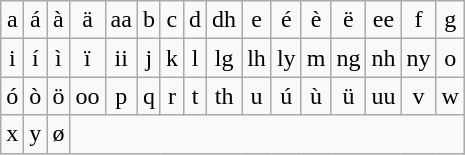<table class="wikitable" style="text-align: center; text-align: center">
<tr>
<td>a</td>
<td>á</td>
<td>à</td>
<td>ä</td>
<td>aa</td>
<td>b</td>
<td>c</td>
<td>d</td>
<td>dh</td>
<td>e</td>
<td>é</td>
<td>è</td>
<td>ë</td>
<td>ee</td>
<td>f</td>
<td>g</td>
</tr>
<tr>
<td>i</td>
<td>í</td>
<td>ì</td>
<td>ï</td>
<td>ii</td>
<td>j</td>
<td>k</td>
<td>l</td>
<td>lg</td>
<td>lh</td>
<td>ly</td>
<td>m</td>
<td>ng</td>
<td>nh</td>
<td>ny</td>
<td>o</td>
</tr>
<tr>
<td>ó</td>
<td>ò</td>
<td>ö</td>
<td>oo</td>
<td>p</td>
<td>q</td>
<td>r</td>
<td>t</td>
<td>th</td>
<td>u</td>
<td>ú</td>
<td>ù</td>
<td>ü</td>
<td>uu</td>
<td>v</td>
<td>w</td>
</tr>
<tr>
<td>x</td>
<td>y</td>
<td>ø</td>
</tr>
</table>
